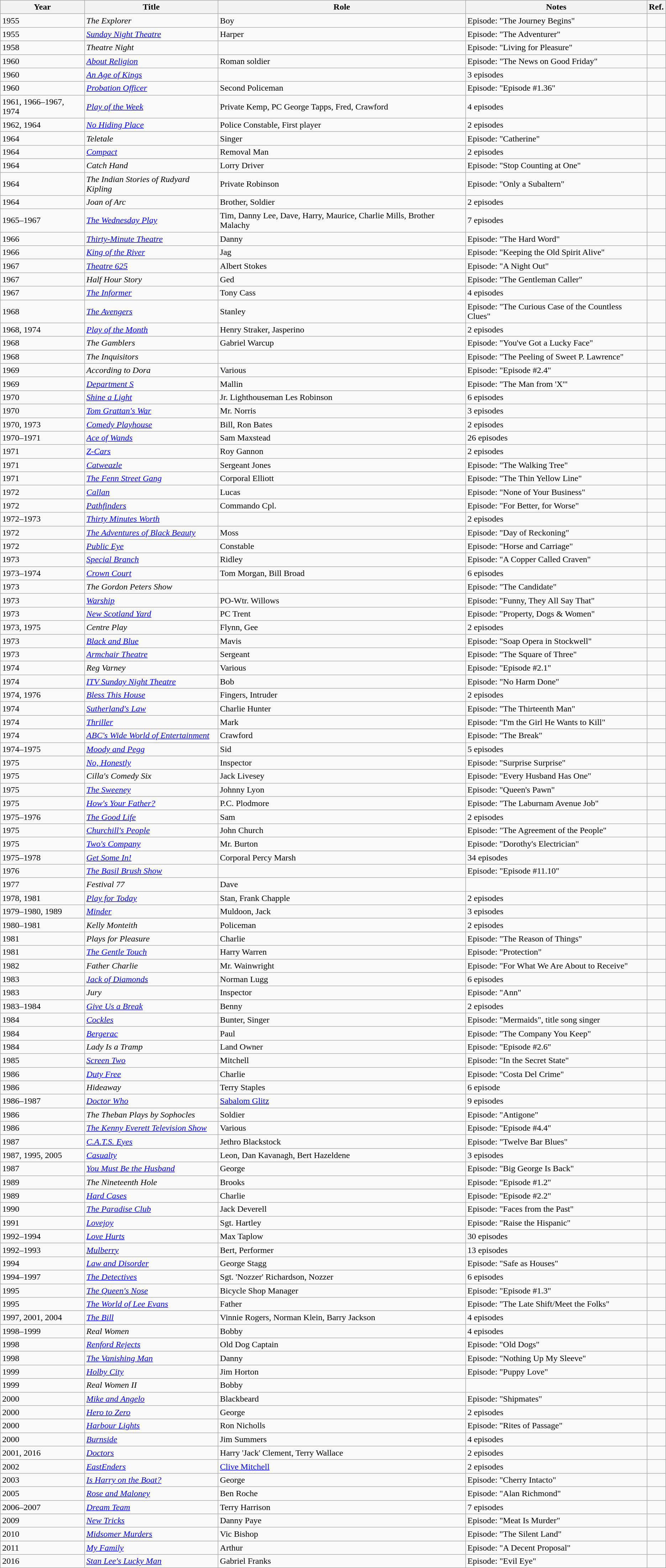<table class="wikitable sortable">
<tr>
<th>Year</th>
<th>Title</th>
<th>Role</th>
<th>Notes</th>
<th>Ref.</th>
</tr>
<tr>
<td>1955</td>
<td><em>The Explorer</em></td>
<td>Boy</td>
<td>Episode: "The Journey Begins"</td>
<td></td>
</tr>
<tr>
<td>1955</td>
<td><em><a href='#'>Sunday Night Theatre</a></em></td>
<td>Harper</td>
<td>Episode: "The Adventurer"</td>
<td></td>
</tr>
<tr>
<td>1958</td>
<td><em>Theatre Night</em></td>
<td></td>
<td>Episode: "Living for Pleasure"</td>
<td></td>
</tr>
<tr>
<td>1960</td>
<td><em><a href='#'>About Religion</a></em></td>
<td>Roman soldier</td>
<td>Episode: "The News on Good Friday"</td>
<td></td>
</tr>
<tr>
<td>1960</td>
<td><em><a href='#'>An Age of Kings</a></em></td>
<td></td>
<td>3 episodes</td>
<td></td>
</tr>
<tr>
<td>1960</td>
<td><em><a href='#'>Probation Officer</a></em></td>
<td>Second Policeman</td>
<td>Episode: "Episode #1.36"</td>
<td></td>
</tr>
<tr>
<td>1961, 1966–1967, 1974</td>
<td><em><a href='#'>Play of the Week</a></em></td>
<td>Private Kemp, PC George Tapps, Fred, Crawford</td>
<td>4 episodes</td>
<td></td>
</tr>
<tr>
<td>1962, 1964</td>
<td><em><a href='#'>No Hiding Place</a></em></td>
<td>Police Constable, First player</td>
<td>2 episodes</td>
<td></td>
</tr>
<tr>
<td>1964</td>
<td><em>Teletale</em></td>
<td>Singer</td>
<td>Episode: "Catherine"</td>
<td></td>
</tr>
<tr>
<td>1964</td>
<td><em><a href='#'>Compact</a></em></td>
<td>Removal Man</td>
<td>2 episodes</td>
<td></td>
</tr>
<tr>
<td>1964</td>
<td><em>Catch Hand</em></td>
<td>Lorry Driver</td>
<td>Episode: "Stop Counting at One"</td>
<td></td>
</tr>
<tr>
<td>1964</td>
<td><em>The Indian Stories of Rudyard Kipling</em></td>
<td>Private Robinson</td>
<td>Episode: "Only a Subaltern"</td>
<td></td>
</tr>
<tr>
<td>1964</td>
<td><em>Joan of Arc</em></td>
<td>Brother, Soldier</td>
<td>2 episodes</td>
<td></td>
</tr>
<tr>
<td>1965–1967</td>
<td><em><a href='#'>The Wednesday Play</a></em></td>
<td>Tim, Danny Lee, Dave, Harry, Maurice, Charlie Mills, Brother Malachy</td>
<td>7 episodes</td>
<td></td>
</tr>
<tr>
<td>1966</td>
<td><em><a href='#'>Thirty-Minute Theatre</a></em></td>
<td>Danny</td>
<td>Episode: "The Hard Word"</td>
<td></td>
</tr>
<tr>
<td>1966</td>
<td><em><a href='#'>King of the River</a></em></td>
<td>Jag</td>
<td>Episode: "Keeping the Old Spirit Alive"</td>
<td></td>
</tr>
<tr>
<td>1967</td>
<td><em><a href='#'>Theatre 625</a></em></td>
<td>Albert Stokes</td>
<td>Episode: "A Night Out"</td>
<td></td>
</tr>
<tr>
<td>1967</td>
<td><em>Half Hour Story</em></td>
<td>Ged</td>
<td>Episode: "The Gentleman Caller"</td>
<td></td>
</tr>
<tr>
<td>1967</td>
<td><em><a href='#'>The Informer</a></em></td>
<td>Tony Cass</td>
<td>4 episodes</td>
<td></td>
</tr>
<tr>
<td>1968</td>
<td><em><a href='#'>The Avengers</a></em></td>
<td>Stanley</td>
<td>Episode: "The Curious Case of the Countless Clues"</td>
<td></td>
</tr>
<tr>
<td>1968, 1974</td>
<td><em><a href='#'>Play of the Month</a></em></td>
<td>Henry Straker, Jasperino</td>
<td>2 episodes</td>
<td></td>
</tr>
<tr>
<td>1968</td>
<td><em>The Gamblers</em></td>
<td>Gabriel Warcup</td>
<td>Episode: "You've Got a Lucky Face"</td>
<td></td>
</tr>
<tr>
<td>1968</td>
<td><em>The Inquisitors</em></td>
<td></td>
<td>Episode: "The Peeling of Sweet P. Lawrence"</td>
<td></td>
</tr>
<tr>
<td>1969</td>
<td><em>According to Dora</em></td>
<td>Various</td>
<td>Episode: "Episode #2.4"</td>
<td></td>
</tr>
<tr>
<td>1969</td>
<td><em><a href='#'>Department S</a></em></td>
<td>Mallin</td>
<td>Episode: "The Man from 'X'"</td>
<td></td>
</tr>
<tr>
<td>1970</td>
<td><em><a href='#'>Shine a Light</a></em></td>
<td>Jr. Lighthouseman Les Robinson</td>
<td>6 episodes</td>
<td></td>
</tr>
<tr>
<td>1970</td>
<td><em><a href='#'>Tom Grattan's War</a></em></td>
<td>Mr. Norris</td>
<td>3 episodes</td>
<td></td>
</tr>
<tr>
<td>1970, 1973</td>
<td><em><a href='#'>Comedy Playhouse</a></em></td>
<td>Bill, Ron Bates</td>
<td>2 episodes</td>
<td></td>
</tr>
<tr>
<td>1970–1971</td>
<td><em><a href='#'>Ace of Wands</a></em></td>
<td>Sam Maxstead</td>
<td>26 episodes</td>
<td></td>
</tr>
<tr>
<td>1971</td>
<td><em><a href='#'>Z-Cars</a></em></td>
<td>Roy Gannon</td>
<td>2 episodes</td>
<td></td>
</tr>
<tr>
<td>1971</td>
<td><em><a href='#'>Catweazle</a></em></td>
<td>Sergeant Jones</td>
<td>Episode: "The Walking Tree"</td>
<td></td>
</tr>
<tr>
<td>1971</td>
<td><em><a href='#'>The Fenn Street Gang</a></em></td>
<td>Corporal Elliott</td>
<td>Episode: "The Thin Yellow Line"</td>
<td></td>
</tr>
<tr>
<td>1972</td>
<td><em><a href='#'>Callan</a></em></td>
<td>Lucas</td>
<td>Episode: "None of Your Business"</td>
<td></td>
</tr>
<tr>
<td>1972</td>
<td><em><a href='#'>Pathfinders</a></em></td>
<td>Commando Cpl.</td>
<td>Episode: "For Better, for Worse"</td>
<td></td>
</tr>
<tr>
<td>1972–1973</td>
<td><em><a href='#'>Thirty Minutes Worth</a></em></td>
<td></td>
<td>2 episodes</td>
<td></td>
</tr>
<tr>
<td>1972</td>
<td><em><a href='#'>The Adventures of Black Beauty</a></em></td>
<td>Moss</td>
<td>Episode: "Day of Reckoning"</td>
<td></td>
</tr>
<tr>
<td>1972</td>
<td><em><a href='#'>Public Eye</a></em></td>
<td>Constable</td>
<td>Episode: "Horse and Carriage"</td>
<td></td>
</tr>
<tr>
<td>1973</td>
<td><em><a href='#'>Special Branch</a></em></td>
<td>Ridley</td>
<td>Episode: "A Copper Called Craven"</td>
<td></td>
</tr>
<tr>
<td>1973–1974</td>
<td><em><a href='#'>Crown Court</a></em></td>
<td>Tom Morgan, Bill Broad</td>
<td>6 episodes</td>
<td></td>
</tr>
<tr>
<td>1973</td>
<td><em>The Gordon Peters Show</em></td>
<td></td>
<td>Episode: "The Candidate"</td>
<td></td>
</tr>
<tr>
<td>1973</td>
<td><em><a href='#'>Warship</a></em></td>
<td>PO-Wtr. Willows</td>
<td>Episode: "Funny, They All Say That"</td>
<td></td>
</tr>
<tr>
<td>1973</td>
<td><em><a href='#'>New Scotland Yard</a></em></td>
<td>PC Trent</td>
<td>Episode: "Property, Dogs & Women"</td>
<td></td>
</tr>
<tr>
<td>1973, 1975</td>
<td><em>Centre Play</em></td>
<td>Flynn, Gee</td>
<td>2 episodes</td>
<td></td>
</tr>
<tr>
<td>1973</td>
<td><em><a href='#'>Black and Blue</a></em></td>
<td>Mavis</td>
<td>Episode: "Soap Opera in Stockwell"</td>
<td></td>
</tr>
<tr>
<td>1973</td>
<td><em><a href='#'>Armchair Theatre</a></em></td>
<td>Sergeant</td>
<td>Episode: "The Square of Three"</td>
<td></td>
</tr>
<tr>
<td>1974</td>
<td><em>Reg Varney</em></td>
<td>Various</td>
<td>Episode: "Episode #2.1"</td>
<td></td>
</tr>
<tr>
<td>1974</td>
<td><em><a href='#'>ITV Sunday Night Theatre</a></em></td>
<td>Bob</td>
<td>Episode: "No Harm Done"</td>
<td></td>
</tr>
<tr>
<td>1974, 1976</td>
<td><em><a href='#'>Bless This House</a></em></td>
<td>Fingers, Intruder</td>
<td>2 episodes</td>
<td></td>
</tr>
<tr>
<td>1974</td>
<td><em><a href='#'>Sutherland's Law</a></em></td>
<td>Charlie Hunter</td>
<td>Episode: "The Thirteenth Man"</td>
<td></td>
</tr>
<tr>
<td>1974</td>
<td><em><a href='#'>Thriller</a></em></td>
<td>Mark</td>
<td>Episode: "I'm the Girl He Wants to Kill"</td>
<td></td>
</tr>
<tr>
<td>1974</td>
<td><em><a href='#'>ABC's Wide World of Entertainment</a></em></td>
<td>Crawford</td>
<td>Episode: "The Break"</td>
<td></td>
</tr>
<tr>
<td>1974–1975</td>
<td><em><a href='#'>Moody and Pegg</a></em></td>
<td>Sid</td>
<td>5 episodes</td>
<td></td>
</tr>
<tr>
<td>1975</td>
<td><em><a href='#'>No, Honestly</a></em></td>
<td>Inspector</td>
<td>Episode: "Surprise Surprise"</td>
<td></td>
</tr>
<tr>
<td>1975</td>
<td><em>Cilla's Comedy Six</em></td>
<td>Jack Livesey</td>
<td>Episode: "Every Husband Has One"</td>
<td></td>
</tr>
<tr>
<td>1975</td>
<td><em><a href='#'>The Sweeney</a></em></td>
<td>Johnny Lyon</td>
<td>Episode: "Queen's Pawn"</td>
<td></td>
</tr>
<tr>
<td>1975</td>
<td><em><a href='#'>How's Your Father?</a></em></td>
<td>P.C. Plodmore</td>
<td>Episode: "The Laburnam Avenue Job"</td>
<td></td>
</tr>
<tr>
<td>1975–1976</td>
<td><em><a href='#'>The Good Life</a></em></td>
<td>Sam</td>
<td>2 episodes</td>
<td></td>
</tr>
<tr>
<td>1975</td>
<td><em><a href='#'>Churchill's People</a></em></td>
<td>John Church</td>
<td>Episode: "The Agreement of the People"</td>
<td></td>
</tr>
<tr>
<td>1975</td>
<td><em><a href='#'>Two's Company</a></em></td>
<td>Mr. Burton</td>
<td>Episode: "Dorothy's Electrician"</td>
<td></td>
</tr>
<tr>
<td>1975–1978</td>
<td><em><a href='#'>Get Some In!</a></em></td>
<td>Corporal Percy Marsh</td>
<td>34 episodes</td>
<td></td>
</tr>
<tr>
<td>1976</td>
<td><em><a href='#'>The Basil Brush Show</a></em></td>
<td></td>
<td>Episode: "Episode #11.10"</td>
<td></td>
</tr>
<tr>
<td>1977</td>
<td><em>Festival 77</em></td>
<td>Dave</td>
<td></td>
<td></td>
</tr>
<tr>
<td>1978, 1981</td>
<td><em><a href='#'>Play for Today</a></em></td>
<td>Stan, Frank Chapple</td>
<td>2 episodes</td>
<td></td>
</tr>
<tr>
<td>1979–1980, 1989</td>
<td><em><a href='#'>Minder</a></em></td>
<td>Muldoon, Jack</td>
<td>3 episodes</td>
<td></td>
</tr>
<tr>
<td>1980–1981</td>
<td><em>Kelly Monteith</em></td>
<td>Policeman</td>
<td>2 episodes</td>
<td></td>
</tr>
<tr>
<td>1981</td>
<td><em>Plays for Pleasure</em></td>
<td>Charlie</td>
<td>Episode: "The Reason of Things"</td>
<td></td>
</tr>
<tr>
<td>1981</td>
<td><em><a href='#'>The Gentle Touch</a></em></td>
<td>Harry Warren</td>
<td>Episode: "Protection"</td>
<td></td>
</tr>
<tr>
<td>1982</td>
<td><em>Father Charlie</em></td>
<td>Mr. Wainwright</td>
<td>Episode: "For What We Are About to Receive"</td>
<td></td>
</tr>
<tr>
<td>1983</td>
<td><em><a href='#'>Jack of Diamonds</a></em></td>
<td>Norman Lugg</td>
<td>6 episodes</td>
<td></td>
</tr>
<tr>
<td>1983</td>
<td><em>Jury</em></td>
<td>Inspector</td>
<td>Episode: "Ann"</td>
<td></td>
</tr>
<tr>
<td>1983–1984</td>
<td><em><a href='#'>Give Us a Break</a></em></td>
<td>Benny</td>
<td>2 episodes</td>
<td></td>
</tr>
<tr>
<td>1984</td>
<td><em><a href='#'>Cockles</a></em></td>
<td>Bunter, Singer</td>
<td>Episode: "Mermaids", title song singer</td>
<td></td>
</tr>
<tr>
<td>1984</td>
<td><em><a href='#'>Bergerac</a></em></td>
<td>Paul</td>
<td>Episode: "The Company You Keep"</td>
<td></td>
</tr>
<tr>
<td>1984</td>
<td><em>Lady Is a Tramp</em></td>
<td>Land Owner</td>
<td>Episode: "Episode #2.6"</td>
<td></td>
</tr>
<tr>
<td>1985</td>
<td><em><a href='#'>Screen Two</a></em></td>
<td>Mitchell</td>
<td>Episode: "In the Secret State"</td>
<td></td>
</tr>
<tr>
<td>1986</td>
<td><em><a href='#'>Duty Free</a></em></td>
<td>Charlie</td>
<td>Episode: "Costa Del Crime"</td>
<td></td>
</tr>
<tr>
<td>1986</td>
<td><em>Hideaway</em></td>
<td>Terry Staples</td>
<td>6 episode</td>
<td></td>
</tr>
<tr>
<td>1986–1987</td>
<td><em><a href='#'>Doctor Who</a></em></td>
<td><a href='#'>Sabalom Glitz</a></td>
<td>9 episodes</td>
<td></td>
</tr>
<tr>
<td>1986</td>
<td><em>The Theban Plays by Sophocles</em></td>
<td>Soldier</td>
<td>Episode: "Antigone"</td>
<td></td>
</tr>
<tr>
<td>1986</td>
<td><em><a href='#'>The Kenny Everett Television Show</a></em></td>
<td>Various</td>
<td>Episode: "Episode #4.4"</td>
<td></td>
</tr>
<tr>
<td>1987</td>
<td><em><a href='#'>C.A.T.S. Eyes</a></em></td>
<td>Jethro Blackstock</td>
<td>Episode: "Twelve Bar Blues"</td>
<td></td>
</tr>
<tr>
<td>1987, 1995, 2005</td>
<td><em><a href='#'>Casualty</a></em></td>
<td>Leon, Dan Kavanagh, Bert Hazeldene</td>
<td>3 episodes</td>
<td></td>
</tr>
<tr>
<td>1987</td>
<td><em><a href='#'>You Must Be the Husband</a></em></td>
<td>George</td>
<td>Episode: "Big George Is Back"</td>
<td></td>
</tr>
<tr>
<td>1989</td>
<td><em>The Nineteenth Hole</em></td>
<td>Brooks</td>
<td>Episode: "Episode #1.2"</td>
<td></td>
</tr>
<tr>
<td>1989</td>
<td><em><a href='#'>Hard Cases</a></em></td>
<td>Charlie</td>
<td>Episode: "Episode #2.2"</td>
<td></td>
</tr>
<tr>
<td>1990</td>
<td><em><a href='#'>The Paradise Club</a></em></td>
<td>Jack Deverell</td>
<td>Episode: "Faces from the Past"</td>
<td></td>
</tr>
<tr>
<td>1991</td>
<td><em><a href='#'>Lovejoy</a></em></td>
<td>Sgt. Hartley</td>
<td>Episode: "Raise the Hispanic"</td>
<td></td>
</tr>
<tr>
<td>1992–1994</td>
<td><em><a href='#'>Love Hurts</a></em></td>
<td>Max Taplow</td>
<td>30 episodes</td>
<td></td>
</tr>
<tr>
<td>1992–1993</td>
<td><em><a href='#'>Mulberry</a></em></td>
<td>Bert, Performer</td>
<td>13 episodes</td>
<td></td>
</tr>
<tr>
<td>1994</td>
<td><em><a href='#'>Law and Disorder</a></em></td>
<td>George Stagg</td>
<td>Episode: "Safe as Houses"</td>
<td></td>
</tr>
<tr>
<td>1994–1997</td>
<td><em><a href='#'>The Detectives</a></em></td>
<td>Sgt. 'Nozzer' Richardson, Nozzer</td>
<td>6 episodes</td>
<td></td>
</tr>
<tr>
<td>1995</td>
<td><em><a href='#'>The Queen's Nose</a></em></td>
<td>Bicycle Shop Manager</td>
<td>Episode: "Episode #1.3"</td>
<td></td>
</tr>
<tr>
<td>1995</td>
<td><em><a href='#'>The World of Lee Evans</a></em></td>
<td>Father</td>
<td>Episode: "The Late Shift/Meet the Folks"</td>
<td></td>
</tr>
<tr>
<td>1997, 2001, 2004</td>
<td><em><a href='#'>The Bill</a></em></td>
<td>Vinnie Rogers, Norman Klein, Barry Jackson</td>
<td>4 episodes</td>
<td></td>
</tr>
<tr>
<td>1998–1999</td>
<td><em>Real Women</em></td>
<td>Bobby</td>
<td>4 episodes</td>
<td></td>
</tr>
<tr>
<td>1998</td>
<td><em><a href='#'>Renford Rejects</a></em></td>
<td>Old Dog Captain</td>
<td>Episode: "Old Dogs"</td>
<td></td>
</tr>
<tr>
<td>1998</td>
<td><em><a href='#'>The Vanishing Man</a></em></td>
<td>Danny</td>
<td>Episode: "Nothing Up My Sleeve"</td>
<td></td>
</tr>
<tr>
<td>1999</td>
<td><em><a href='#'>Holby City</a></em></td>
<td>Jim Horton</td>
<td>Episode: "Puppy Love"</td>
<td></td>
</tr>
<tr>
<td>1999</td>
<td><em>Real Women II</em></td>
<td>Bobby</td>
<td></td>
<td></td>
</tr>
<tr>
<td>2000</td>
<td><em><a href='#'>Mike and Angelo</a></em></td>
<td>Blackbeard</td>
<td>Episode: "Shipmates"</td>
<td></td>
</tr>
<tr>
<td>2000</td>
<td><em><a href='#'>Hero to Zero</a></em></td>
<td>George</td>
<td>2 episodes</td>
<td></td>
</tr>
<tr>
<td>2000</td>
<td><em><a href='#'>Harbour Lights</a></em></td>
<td>Ron Nicholls</td>
<td>Episode: "Rites of Passage"</td>
<td></td>
</tr>
<tr>
<td>2000</td>
<td><em><a href='#'>Burnside</a></em></td>
<td>Jim Summers</td>
<td>4 episodes</td>
<td></td>
</tr>
<tr>
<td>2001, 2016</td>
<td><em><a href='#'>Doctors</a></em></td>
<td>Harry 'Jack' Clement, Terry Wallace</td>
<td>2 episodes</td>
<td></td>
</tr>
<tr>
<td>2002</td>
<td><em><a href='#'>EastEnders</a></em></td>
<td><a href='#'>Clive Mitchell</a></td>
<td>2 episodes</td>
<td></td>
</tr>
<tr>
<td>2003</td>
<td><em><a href='#'>Is Harry on the Boat?</a></em></td>
<td>George</td>
<td>Episode: "Cherry Intacto"</td>
<td></td>
</tr>
<tr>
<td>2005</td>
<td><em><a href='#'>Rose and Maloney</a></em></td>
<td>Ben Roche</td>
<td>Episode: "Alan Richmond"</td>
<td></td>
</tr>
<tr>
<td>2006–2007</td>
<td><em><a href='#'>Dream Team</a></em></td>
<td>Terry Harrison</td>
<td>7 episodes</td>
<td></td>
</tr>
<tr>
<td>2009</td>
<td><em><a href='#'>New Tricks</a></em></td>
<td>Danny Paye</td>
<td>Episode: "Meat Is Murder"</td>
<td></td>
</tr>
<tr>
<td>2010</td>
<td><em><a href='#'>Midsomer Murders</a></em></td>
<td>Vic Bishop</td>
<td>Episode: "The Silent Land"</td>
<td></td>
</tr>
<tr>
<td>2011</td>
<td><em><a href='#'>My Family</a></em></td>
<td>Arthur</td>
<td>Episode: "A Decent Proposal"</td>
<td></td>
</tr>
<tr>
<td>2016</td>
<td><em><a href='#'>Stan Lee's Lucky Man</a></em></td>
<td>Gabriel Franks</td>
<td>Episode: "Evil Eye"</td>
<td></td>
</tr>
</table>
